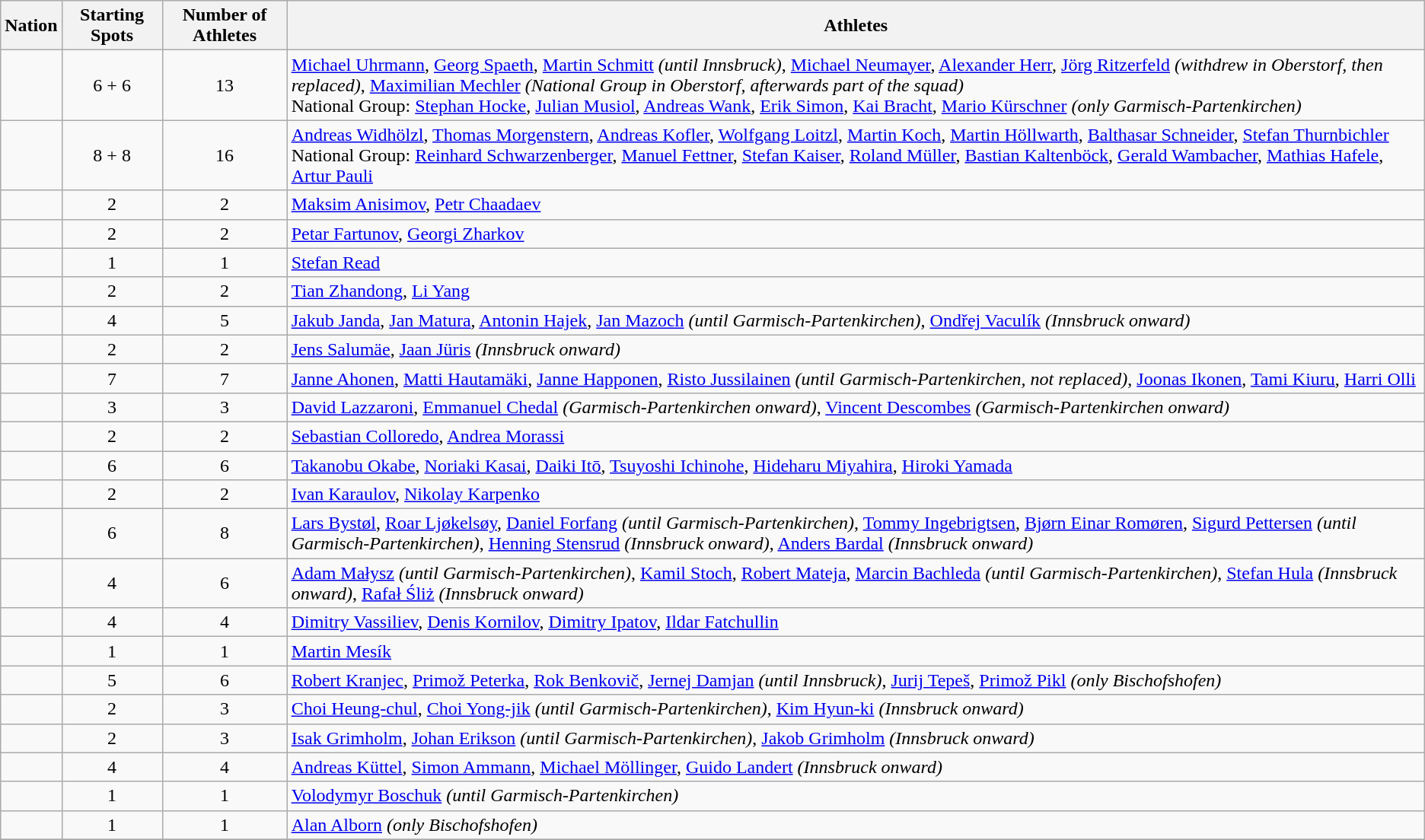<table class="wikitable sortable">
<tr>
<th>Nation</th>
<th>Starting Spots</th>
<th>Number of Athletes</th>
<th class="unsortable">Athletes</th>
</tr>
<tr>
<td></td>
<td style="text-align:center" data-sort-value=12>6 + 6</td>
<td style="text-align:center">13</td>
<td><a href='#'>Michael Uhrmann</a>, <a href='#'>Georg Spaeth</a>, <a href='#'>Martin Schmitt</a> <em>(until Innsbruck)</em>, <a href='#'>Michael Neumayer</a>, <a href='#'>Alexander Herr</a>, <a href='#'>Jörg Ritzerfeld</a> <em>(withdrew in Oberstorf, then replaced)</em>, <a href='#'>Maximilian Mechler</a> <em>(National Group in Oberstorf, afterwards part of the squad)</em><br>National Group: <a href='#'>Stephan Hocke</a>, <a href='#'>Julian Musiol</a>, <a href='#'>Andreas Wank</a>, <a href='#'>Erik Simon</a>, <a href='#'>Kai Bracht</a>, <a href='#'>Mario Kürschner</a> <em>(only Garmisch-Partenkirchen)</em></td>
</tr>
<tr>
<td></td>
<td style="text-align:center" data-sort-value=12>8 + 8</td>
<td style="text-align:center">16</td>
<td><a href='#'>Andreas Widhölzl</a>, <a href='#'>Thomas Morgenstern</a>, <a href='#'>Andreas Kofler</a>, <a href='#'>Wolfgang Loitzl</a>, <a href='#'>Martin Koch</a>, <a href='#'>Martin Höllwarth</a>, <a href='#'>Balthasar Schneider</a>, <a href='#'>Stefan Thurnbichler</a><br>National Group: <a href='#'>Reinhard Schwarzenberger</a>, <a href='#'>Manuel Fettner</a>, <a href='#'>Stefan Kaiser</a>, <a href='#'>Roland Müller</a>, <a href='#'>Bastian Kaltenböck</a>, <a href='#'>Gerald Wambacher</a>, <a href='#'>Mathias Hafele</a>, <a href='#'>Artur Pauli</a></td>
</tr>
<tr>
<td></td>
<td style="text-align:center">2</td>
<td style="text-align:center">2</td>
<td><a href='#'>Maksim Anisimov</a>, <a href='#'>Petr Chaadaev</a></td>
</tr>
<tr>
<td></td>
<td style="text-align:center">2</td>
<td style="text-align:center">2</td>
<td><a href='#'>Petar Fartunov</a>, <a href='#'>Georgi Zharkov</a></td>
</tr>
<tr>
<td></td>
<td style="text-align:center">1</td>
<td style="text-align:center">1</td>
<td><a href='#'>Stefan Read</a></td>
</tr>
<tr>
<td></td>
<td style="text-align:center">2</td>
<td style="text-align:center">2</td>
<td><a href='#'>Tian Zhandong</a>, <a href='#'>Li Yang</a></td>
</tr>
<tr>
<td></td>
<td style="text-align:center">4</td>
<td style="text-align:center">5</td>
<td><a href='#'>Jakub Janda</a>, <a href='#'>Jan Matura</a>, <a href='#'>Antonin Hajek</a>, <a href='#'>Jan Mazoch</a> <em>(until Garmisch-Partenkirchen)</em>, <a href='#'>Ondřej Vaculík</a> <em>(Innsbruck onward)</em></td>
</tr>
<tr>
<td></td>
<td style="text-align:center">2</td>
<td style="text-align:center">2</td>
<td><a href='#'>Jens Salumäe</a>, <a href='#'>Jaan Jüris</a> <em>(Innsbruck onward)</em></td>
</tr>
<tr>
<td></td>
<td style="text-align:center">7</td>
<td style="text-align:center">7</td>
<td><a href='#'>Janne Ahonen</a>, <a href='#'>Matti Hautamäki</a>, <a href='#'>Janne Happonen</a>, <a href='#'>Risto Jussilainen</a> <em>(until Garmisch-Partenkirchen, not replaced)</em>, <a href='#'>Joonas Ikonen</a>, <a href='#'>Tami Kiuru</a>, <a href='#'>Harri Olli</a></td>
</tr>
<tr>
<td></td>
<td style="text-align:center">3</td>
<td style="text-align:center">3</td>
<td><a href='#'>David Lazzaroni</a>, <a href='#'>Emmanuel Chedal</a> <em>(Garmisch-Partenkirchen onward)</em>, <a href='#'>Vincent Descombes</a> <em>(Garmisch-Partenkirchen onward)</em></td>
</tr>
<tr>
<td></td>
<td style="text-align:center">2</td>
<td style="text-align:center">2</td>
<td><a href='#'>Sebastian Colloredo</a>, <a href='#'>Andrea Morassi</a></td>
</tr>
<tr>
<td></td>
<td style="text-align:center">6</td>
<td style="text-align:center">6</td>
<td><a href='#'>Takanobu Okabe</a>, <a href='#'>Noriaki Kasai</a>, <a href='#'>Daiki Itō</a>, <a href='#'>Tsuyoshi Ichinohe</a>, <a href='#'>Hideharu Miyahira</a>, <a href='#'>Hiroki Yamada</a></td>
</tr>
<tr>
<td></td>
<td style="text-align:center">2</td>
<td style="text-align:center">2</td>
<td><a href='#'>Ivan Karaulov</a>, <a href='#'>Nikolay Karpenko</a></td>
</tr>
<tr>
<td></td>
<td style="text-align:center">6</td>
<td style="text-align:center">8</td>
<td><a href='#'>Lars Bystøl</a>, <a href='#'>Roar Ljøkelsøy</a>, <a href='#'>Daniel Forfang</a> <em>(until Garmisch-Partenkirchen)</em>, <a href='#'>Tommy Ingebrigtsen</a>, <a href='#'>Bjørn Einar Romøren</a>, <a href='#'>Sigurd Pettersen</a> <em>(until Garmisch-Partenkirchen)</em>, <a href='#'>Henning Stensrud</a> <em>(Innsbruck onward)</em>, <a href='#'>Anders Bardal</a> <em>(Innsbruck onward)</em></td>
</tr>
<tr>
<td></td>
<td style="text-align:center">4</td>
<td style="text-align:center">6</td>
<td><a href='#'>Adam Małysz</a> <em>(until Garmisch-Partenkirchen)</em>, <a href='#'>Kamil Stoch</a>, <a href='#'>Robert Mateja</a>, <a href='#'>Marcin Bachleda</a> <em>(until Garmisch-Partenkirchen)</em>, <a href='#'>Stefan Hula</a> <em>(Innsbruck onward)</em>, <a href='#'>Rafał Śliż</a> <em>(Innsbruck onward)</em></td>
</tr>
<tr>
<td></td>
<td style="text-align:center">4</td>
<td style="text-align:center">4</td>
<td><a href='#'>Dimitry Vassiliev</a>, <a href='#'>Denis Kornilov</a>, <a href='#'>Dimitry Ipatov</a>, <a href='#'>Ildar Fatchullin</a></td>
</tr>
<tr>
<td></td>
<td style="text-align:center">1</td>
<td style="text-align:center">1</td>
<td><a href='#'>Martin Mesík</a></td>
</tr>
<tr>
<td></td>
<td style="text-align:center">5</td>
<td style="text-align:center">6</td>
<td><a href='#'>Robert Kranjec</a>, <a href='#'>Primož Peterka</a>, <a href='#'>Rok Benkovič</a>, <a href='#'>Jernej Damjan</a> <em>(until Innsbruck)</em>, <a href='#'>Jurij Tepeš</a>, <a href='#'>Primož Pikl</a> <em>(only Bischofshofen)</em></td>
</tr>
<tr>
<td></td>
<td style="text-align:center">2</td>
<td style="text-align:center">3</td>
<td><a href='#'>Choi Heung-chul</a>, <a href='#'>Choi Yong-jik</a> <em>(until Garmisch-Partenkirchen)</em>, <a href='#'>Kim Hyun-ki</a> <em>(Innsbruck onward)</em></td>
</tr>
<tr>
<td></td>
<td style="text-align:center">2</td>
<td style="text-align:center">3</td>
<td><a href='#'>Isak Grimholm</a>, <a href='#'>Johan Erikson</a> <em>(until Garmisch-Partenkirchen)</em>, <a href='#'>Jakob Grimholm</a> <em>(Innsbruck onward)</em></td>
</tr>
<tr>
<td></td>
<td style="text-align:center">4</td>
<td style="text-align:center">4</td>
<td><a href='#'>Andreas Küttel</a>, <a href='#'>Simon Ammann</a>, <a href='#'>Michael Möllinger</a>, <a href='#'>Guido Landert</a> <em>(Innsbruck onward)</em></td>
</tr>
<tr>
<td></td>
<td style="text-align:center">1</td>
<td style="text-align:center">1</td>
<td><a href='#'>Volodymyr Boschuk</a> <em>(until Garmisch-Partenkirchen)</em></td>
</tr>
<tr>
<td></td>
<td style="text-align:center">1</td>
<td style="text-align:center">1</td>
<td><a href='#'>Alan Alborn</a> <em>(only Bischofshofen)</em></td>
</tr>
<tr>
</tr>
</table>
